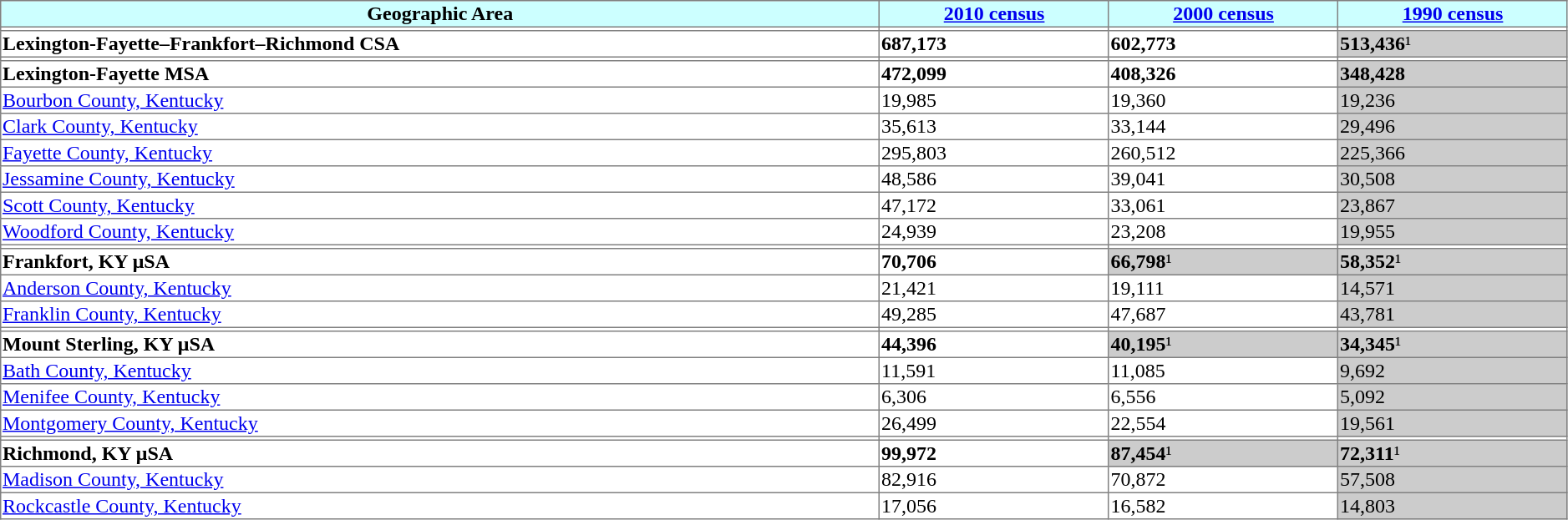<table style="width:99%" frame="box" rules="all" cellpadding="1">
<tr style="background-color:#CCFFFF;text-align:center;">
<th>Geographic Area</th>
<th><a href='#'>2010 census</a></th>
<th><a href='#'>2000 census</a></th>
<th><a href='#'>1990 census</a></th>
</tr>
<tr>
<td></td>
<td></td>
<td></td>
<td></td>
</tr>
<tr>
<td><strong>Lexington-Fayette–Frankfort–Richmond CSA</strong></td>
<td><strong>687,173</strong></td>
<td><strong>602,773</strong></td>
<td style="background-color:#CCCCCC"><strong>513,436</strong>¹</td>
</tr>
<tr>
<td></td>
<td></td>
<td></td>
<td></td>
</tr>
<tr>
<td><strong>Lexington-Fayette MSA</strong></td>
<td><strong>472,099</strong></td>
<td><strong>408,326</strong></td>
<td style="background-color:#CCCCCC"><strong>348,428</strong></td>
</tr>
<tr>
<td><a href='#'>Bourbon County, Kentucky</a></td>
<td>19,985</td>
<td>19,360</td>
<td style="background-color:#CCCCCC">19,236</td>
</tr>
<tr>
<td><a href='#'>Clark County, Kentucky</a></td>
<td>35,613</td>
<td>33,144</td>
<td style="background-color:#CCCCCC">29,496</td>
</tr>
<tr>
<td><a href='#'>Fayette County, Kentucky</a></td>
<td>295,803</td>
<td>260,512</td>
<td style="background-color:#CCCCCC">225,366</td>
</tr>
<tr>
<td><a href='#'>Jessamine County, Kentucky</a></td>
<td>48,586</td>
<td>39,041</td>
<td style="background-color:#CCCCCC">30,508</td>
</tr>
<tr>
<td><a href='#'>Scott County, Kentucky</a></td>
<td>47,172</td>
<td>33,061</td>
<td style="background-color:#CCCCCC">23,867</td>
</tr>
<tr>
<td><a href='#'>Woodford County, Kentucky</a></td>
<td>24,939</td>
<td>23,208</td>
<td style="background-color:#CCCCCC">19,955</td>
</tr>
<tr>
<td></td>
<td></td>
<td></td>
</tr>
<tr>
<td><strong>Frankfort, KY μSA</strong></td>
<td><strong>70,706</strong></td>
<td style="background-color:#CCCCCC"><strong>66,798</strong>¹</td>
<td style="background-color:#CCCCCC"><strong>58,352</strong>¹</td>
</tr>
<tr>
<td><a href='#'>Anderson County, Kentucky</a></td>
<td>21,421</td>
<td>19,111</td>
<td style="background-color:#CCCCCC">14,571</td>
</tr>
<tr>
<td><a href='#'>Franklin County, Kentucky</a></td>
<td>49,285</td>
<td>47,687</td>
<td style="background-color:#CCCCCC">43,781</td>
</tr>
<tr>
<td></td>
<td></td>
<td></td>
</tr>
<tr>
<td><strong>Mount Sterling, KY μSA</strong></td>
<td><strong>44,396</strong></td>
<td style="background-color:#CCCCCC"><strong>40,195</strong>¹</td>
<td style="background-color:#CCCCCC"><strong>34,345</strong>¹</td>
</tr>
<tr>
<td><a href='#'>Bath County, Kentucky</a></td>
<td>11,591</td>
<td>11,085</td>
<td style="background-color:#CCCCCC">9,692</td>
</tr>
<tr>
<td><a href='#'>Menifee County, Kentucky</a></td>
<td>6,306</td>
<td>6,556</td>
<td style="background-color:#CCCCCC">5,092</td>
</tr>
<tr>
<td><a href='#'>Montgomery County, Kentucky</a></td>
<td>26,499</td>
<td>22,554</td>
<td style="background-color:#CCCCCC">19,561</td>
</tr>
<tr>
<td></td>
<td></td>
<td></td>
</tr>
<tr>
<td><strong>Richmond, KY μSA</strong></td>
<td><strong>99,972</strong></td>
<td style="background-color:#CCCCCC"><strong>87,454</strong>¹</td>
<td style="background-color:#CCCCCC"><strong>72,311</strong>¹</td>
</tr>
<tr>
<td><a href='#'>Madison County, Kentucky</a></td>
<td>82,916</td>
<td>70,872</td>
<td style="background-color:#CCCCCC">57,508</td>
</tr>
<tr>
<td><a href='#'>Rockcastle County, Kentucky</a></td>
<td>17,056</td>
<td>16,582</td>
<td style="background-color:#CCCCCC">14,803</td>
</tr>
</table>
